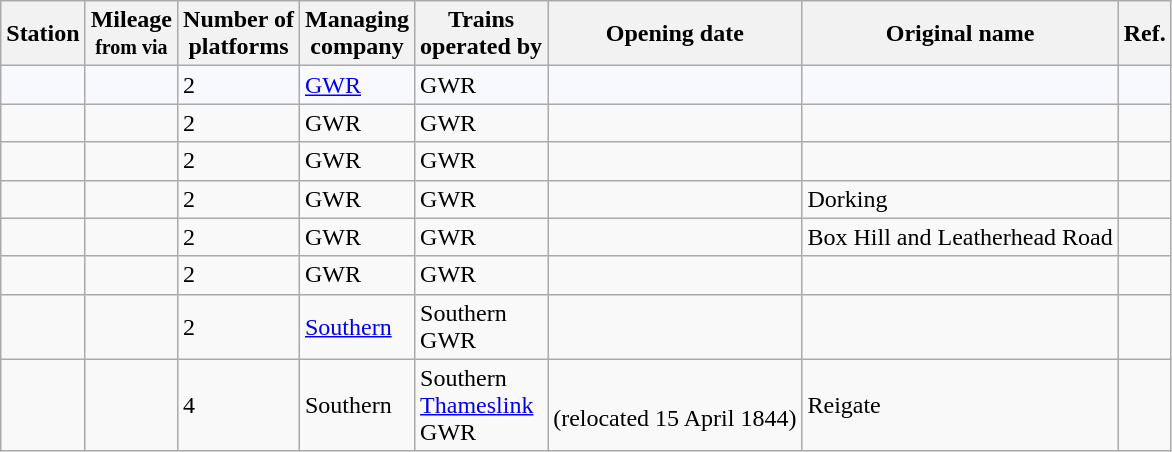<table class="wikitable sortable collapsible">
<tr>
<th scope="col">Station</th>
<th scope="col">Mileage<br><small>from  via </small></th>
<th scope="col">Number of<br> platforms</th>
<th scope="col">Managing<br> company</th>
<th scope="col">Trains<br> operated by</th>
<th scope="col">Opening date</th>
<th scope="col" class="unsortable">Original name</th>
<th scope="col" class="unsortable">Ref.</th>
</tr>
<tr style="background:#F8F8FF">
<td></td>
<td><br></td>
<td>2</td>
<td><a href='#'>GWR</a></td>
<td>GWR</td>
<td></td>
<td></td>
<td></td>
</tr>
<tr>
<td></td>
<td></td>
<td>2</td>
<td>GWR</td>
<td>GWR</td>
<td></td>
<td></td>
<td></td>
</tr>
<tr>
<td></td>
<td></td>
<td>2</td>
<td>GWR</td>
<td>GWR</td>
<td></td>
<td></td>
<td></td>
</tr>
<tr>
<td></td>
<td></td>
<td>2</td>
<td>GWR</td>
<td>GWR</td>
<td></td>
<td>Dorking</td>
<td></td>
</tr>
<tr>
<td></td>
<td></td>
<td>2</td>
<td>GWR</td>
<td>GWR</td>
<td></td>
<td>Box Hill and Leatherhead Road</td>
<td></td>
</tr>
<tr>
<td></td>
<td></td>
<td>2</td>
<td>GWR</td>
<td>GWR</td>
<td></td>
<td></td>
<td></td>
</tr>
<tr>
<td></td>
<td></td>
<td>2</td>
<td><a href='#'>Southern</a></td>
<td>Southern<br>GWR</td>
<td></td>
<td></td>
<td></td>
</tr>
<tr>
<td></td>
<td></td>
<td>4</td>
<td>Southern</td>
<td>Southern<br><a href='#'>Thameslink</a><br>GWR</td>
<td><br>(relocated 15 April 1844)</td>
<td>Reigate</td>
<td></td>
</tr>
</table>
